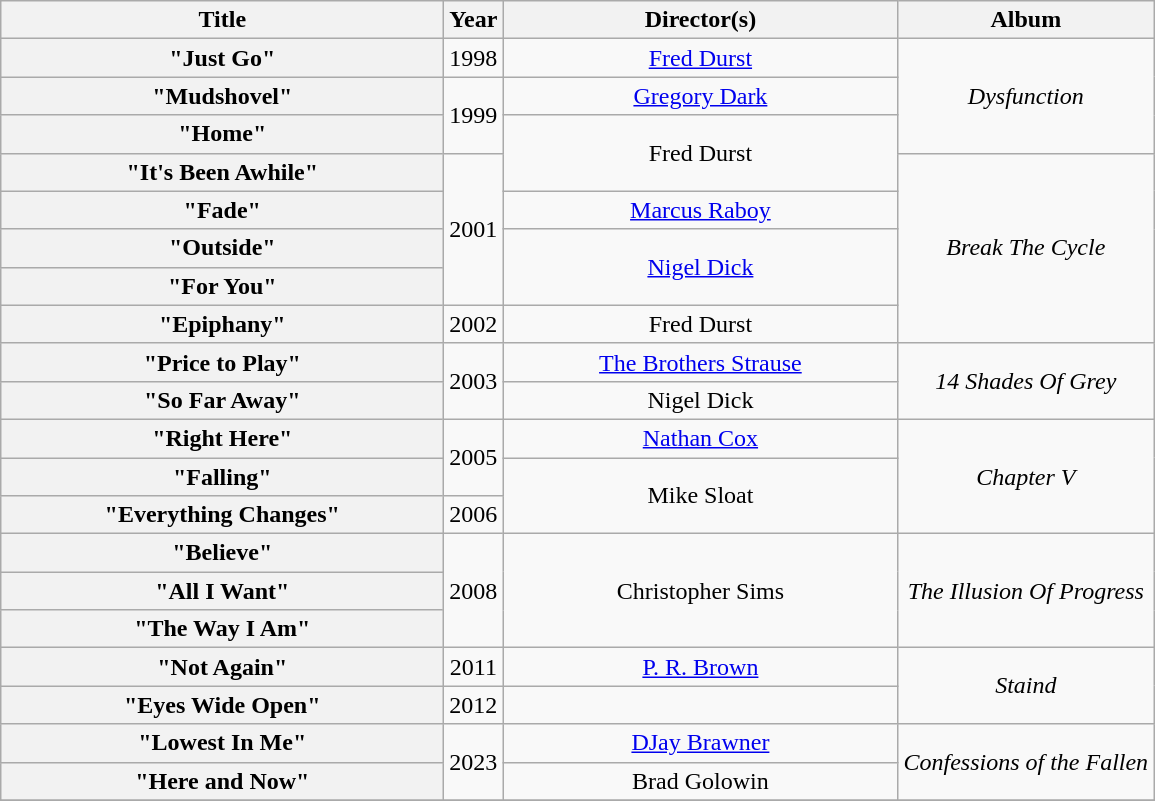<table class="wikitable plainrowheaders" style="text-align:center;">
<tr>
<th scope="col" style="width:18em;">Title</th>
<th scope="col">Year</th>
<th scope="col" style="width:16em;">Director(s)</th>
<th>Album</th>
</tr>
<tr>
<th scope="row">"Just Go"</th>
<td>1998</td>
<td><a href='#'>Fred Durst</a></td>
<td rowspan="3"><em>Dysfunction</em></td>
</tr>
<tr>
<th scope="row">"Mudshovel"</th>
<td rowspan="2">1999</td>
<td><a href='#'>Gregory Dark</a></td>
</tr>
<tr>
<th scope="row">"Home"</th>
<td rowspan="2">Fred Durst</td>
</tr>
<tr>
<th scope="row">"It's Been Awhile"</th>
<td rowspan="4">2001</td>
<td rowspan="5"><em>Break The Cycle</em></td>
</tr>
<tr>
<th scope="row">"Fade"</th>
<td><a href='#'>Marcus Raboy</a></td>
</tr>
<tr>
<th scope="row">"Outside"</th>
<td rowspan="2"><a href='#'>Nigel Dick</a></td>
</tr>
<tr>
<th scope="row">"For You"</th>
</tr>
<tr>
<th scope="row">"Epiphany"</th>
<td>2002</td>
<td>Fred Durst</td>
</tr>
<tr>
<th scope="row">"Price to Play"</th>
<td rowspan="2">2003</td>
<td><a href='#'>The Brothers Strause</a></td>
<td rowspan="2"><em>14 Shades Of Grey</em></td>
</tr>
<tr>
<th scope="row">"So Far Away"</th>
<td>Nigel Dick</td>
</tr>
<tr>
<th scope="row">"Right Here"</th>
<td rowspan="2">2005</td>
<td><a href='#'>Nathan Cox</a></td>
<td rowspan="3"><em>Chapter V</em></td>
</tr>
<tr>
<th scope="row">"Falling"</th>
<td rowspan="2">Mike Sloat</td>
</tr>
<tr>
<th scope="row">"Everything Changes"</th>
<td>2006</td>
</tr>
<tr>
<th scope="row">"Believe"</th>
<td rowspan="3">2008</td>
<td rowspan="3">Christopher Sims</td>
<td rowspan="3"><em>The Illusion Of Progress</em></td>
</tr>
<tr>
<th scope="row">"All I Want"</th>
</tr>
<tr>
<th scope="row">"The Way I Am"</th>
</tr>
<tr>
<th scope="row">"Not Again"</th>
<td>2011</td>
<td><a href='#'>P. R. Brown</a></td>
<td rowspan="2"><em>Staind</em></td>
</tr>
<tr>
<th scope="row">"Eyes Wide Open"</th>
<td>2012</td>
<td></td>
</tr>
<tr>
<th scope="row">"Lowest In Me"</th>
<td rowspan="2">2023</td>
<td><a href='#'>DJay Brawner</a></td>
<td rowspan="2"><em>Confessions of the Fallen</em></td>
</tr>
<tr>
<th scope="row">"Here and Now"</th>
<td>Brad Golowin</td>
</tr>
<tr>
</tr>
</table>
